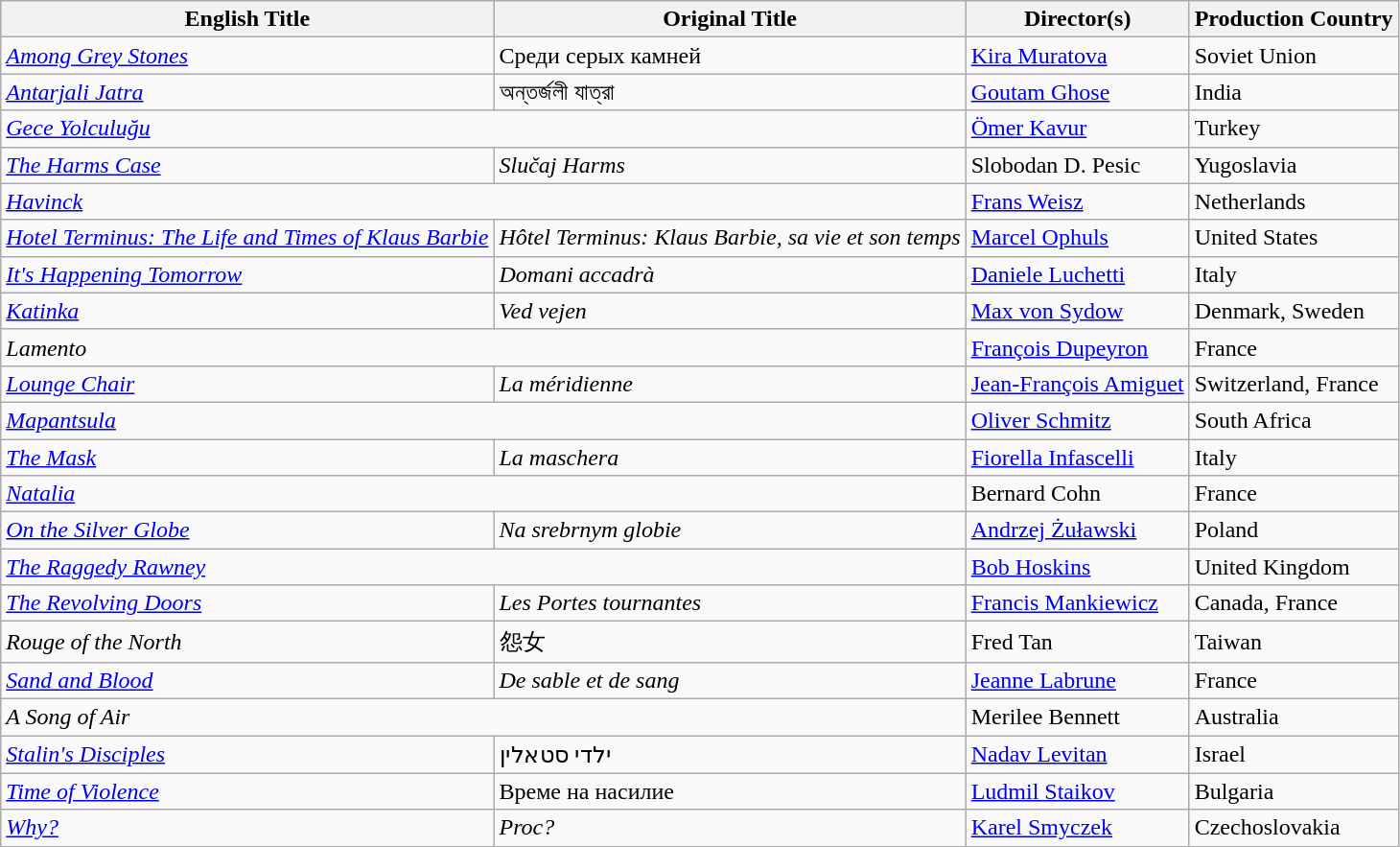<table class="wikitable">
<tr>
<th>English Title</th>
<th>Original Title</th>
<th>Director(s)</th>
<th>Production Country</th>
</tr>
<tr>
<td><em><a href='#'>Among Grey Stones</a></em></td>
<td>Среди серых камней</td>
<td><a href='#'>Kira Muratova</a></td>
<td>Soviet Union</td>
</tr>
<tr>
<td><em><a href='#'>Antarjali Jatra</a></em></td>
<td>অন্তর্জলী যাত্রা</td>
<td><a href='#'>Goutam Ghose</a></td>
<td>India</td>
</tr>
<tr>
<td colspan="2"><em><a href='#'>Gece Yolculuğu</a></em></td>
<td><a href='#'>Ömer Kavur</a></td>
<td>Turkey</td>
</tr>
<tr>
<td><em><a href='#'>The Harms Case</a></em></td>
<td><em>Slučaj Harms</em></td>
<td>Slobodan D. Pesic</td>
<td>Yugoslavia</td>
</tr>
<tr>
<td colspan="2"><em><a href='#'>Havinck</a></em></td>
<td><a href='#'>Frans Weisz</a></td>
<td>Netherlands</td>
</tr>
<tr>
<td><em><a href='#'>Hotel Terminus: The Life and Times of Klaus Barbie</a></em></td>
<td><em>Hôtel Terminus: Klaus Barbie, sa vie et son temps</em></td>
<td><a href='#'>Marcel Ophuls</a></td>
<td>United States</td>
</tr>
<tr>
<td><em><a href='#'>It's Happening Tomorrow</a></em></td>
<td><em>Domani accadrà</em></td>
<td><a href='#'>Daniele Luchetti</a></td>
<td>Italy</td>
</tr>
<tr>
<td><em><a href='#'>Katinka</a></em></td>
<td><em>Ved vejen</em></td>
<td><a href='#'>Max von Sydow</a></td>
<td>Denmark, Sweden</td>
</tr>
<tr>
<td colspan="2"><em>Lamento</em></td>
<td><a href='#'>François Dupeyron</a></td>
<td>France</td>
</tr>
<tr>
<td><em><a href='#'>Lounge Chair</a></em></td>
<td><em>La méridienne</em></td>
<td><a href='#'>Jean-François Amiguet</a></td>
<td>Switzerland, France</td>
</tr>
<tr>
<td colspan="2"><em><a href='#'>Mapantsula</a></em></td>
<td><a href='#'>Oliver Schmitz</a></td>
<td>South Africa</td>
</tr>
<tr>
<td><em><a href='#'>The Mask</a></em></td>
<td><em>La maschera</em></td>
<td><a href='#'>Fiorella Infascelli</a></td>
<td>Italy</td>
</tr>
<tr>
<td colspan="2"><em><a href='#'>Natalia</a></em></td>
<td>Bernard Cohn</td>
<td>France</td>
</tr>
<tr>
<td><em><a href='#'>On the Silver Globe</a></em></td>
<td><em>Na srebrnym globie</em></td>
<td><a href='#'>Andrzej Żuławski</a></td>
<td>Poland</td>
</tr>
<tr>
<td colspan="2"><em><a href='#'>The Raggedy Rawney</a></em></td>
<td><a href='#'>Bob Hoskins</a></td>
<td>United Kingdom</td>
</tr>
<tr>
<td><em><a href='#'>The Revolving Doors</a></em></td>
<td><em>Les Portes tournantes</em></td>
<td><a href='#'>Francis Mankiewicz</a></td>
<td>Canada, France</td>
</tr>
<tr>
<td><em>Rouge of the North</em></td>
<td>怨女</td>
<td>Fred Tan</td>
<td>Taiwan</td>
</tr>
<tr>
<td><em><a href='#'>Sand and Blood</a></em></td>
<td><em>De sable et de sang</em></td>
<td><a href='#'>Jeanne Labrune</a></td>
<td>France</td>
</tr>
<tr>
<td colspan="2"><em>A Song of Air</em></td>
<td>Merilee Bennett</td>
<td>Australia</td>
</tr>
<tr>
<td><em><a href='#'>Stalin's Disciples</a></em></td>
<td>ילדי סטאלין</td>
<td><a href='#'>Nadav Levitan</a></td>
<td>Israel</td>
</tr>
<tr>
<td><em><a href='#'>Time of Violence</a></em></td>
<td>Време на насилие</td>
<td><a href='#'>Ludmil Staikov</a></td>
<td>Bulgaria</td>
</tr>
<tr>
<td><em><a href='#'>Why?</a></em></td>
<td><em>Proc?</em></td>
<td><a href='#'>Karel Smyczek</a></td>
<td>Czechoslovakia</td>
</tr>
</table>
